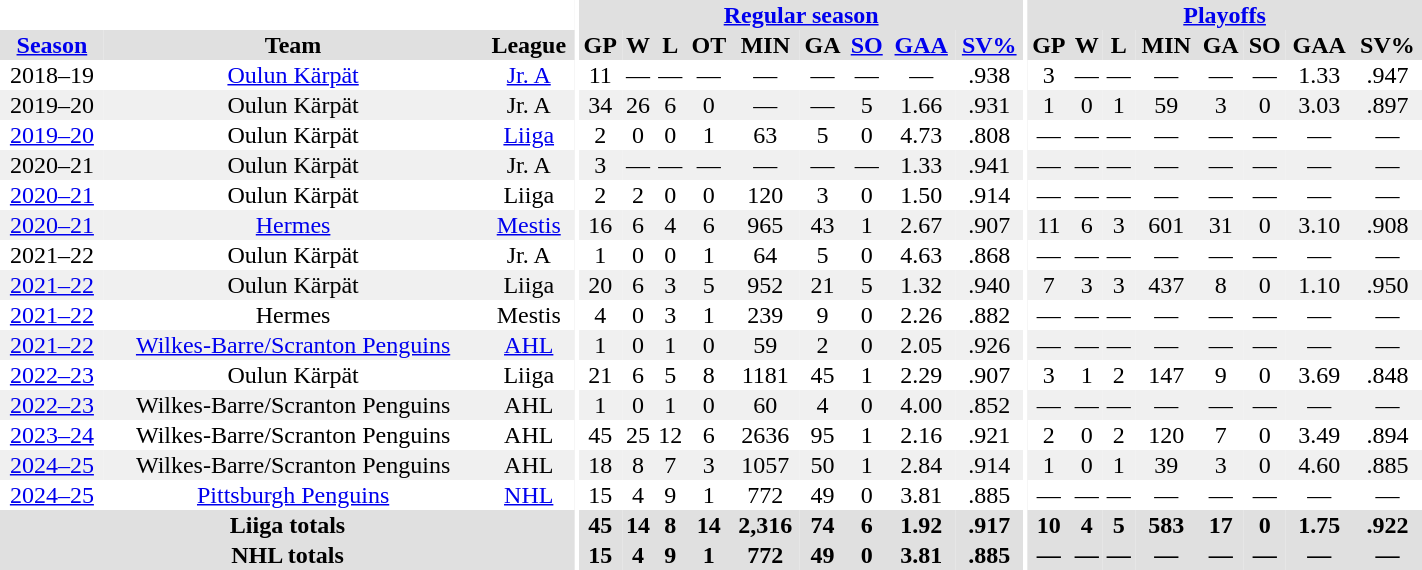<table border="0" cellpadding="1" cellspacing="0" style="text-align:center; width:75%">
<tr ALIGN="center" bgcolor="#e0e0e0">
<th align="center" colspan="3" bgcolor="#ffffff"></th>
<th align="center" rowspan="99" bgcolor="#ffffff"></th>
<th align="center" colspan="9" bgcolor="#e0e0e0"><a href='#'>Regular season</a></th>
<th align="center" rowspan="99" bgcolor="#ffffff"></th>
<th align="center" colspan="8" bgcolor="#e0e0e0"><a href='#'>Playoffs</a></th>
</tr>
<tr ALIGN="center" bgcolor="#e0e0e0">
<th><a href='#'>Season</a></th>
<th>Team</th>
<th>League</th>
<th>GP</th>
<th>W</th>
<th>L</th>
<th>OT</th>
<th>MIN</th>
<th>GA</th>
<th><a href='#'>SO</a></th>
<th><a href='#'>GAA</a></th>
<th><a href='#'>SV%</a></th>
<th>GP</th>
<th>W</th>
<th>L</th>
<th>MIN</th>
<th>GA</th>
<th>SO</th>
<th>GAA</th>
<th>SV%</th>
</tr>
<tr ALIGN="center">
<td>2018–19</td>
<td><a href='#'>Oulun Kärpät</a></td>
<td><a href='#'>Jr. A</a></td>
<td>11</td>
<td>—</td>
<td>—</td>
<td>—</td>
<td>—</td>
<td>—</td>
<td>—</td>
<td>—</td>
<td>.938</td>
<td>3</td>
<td>—</td>
<td>—</td>
<td>—</td>
<td>—</td>
<td>—</td>
<td>1.33</td>
<td>.947</td>
</tr>
<tr ALIGN="center" bgcolor="#f0f0f0">
<td>2019–20</td>
<td>Oulun Kärpät</td>
<td>Jr. A</td>
<td>34</td>
<td>26</td>
<td>6</td>
<td>0</td>
<td>—</td>
<td>—</td>
<td>5</td>
<td>1.66</td>
<td>.931</td>
<td>1</td>
<td>0</td>
<td>1</td>
<td>59</td>
<td>3</td>
<td>0</td>
<td>3.03</td>
<td>.897</td>
</tr>
<tr ALIGN="center">
<td><a href='#'>2019–20</a></td>
<td>Oulun Kärpät</td>
<td><a href='#'>Liiga</a></td>
<td>2</td>
<td>0</td>
<td>0</td>
<td>1</td>
<td>63</td>
<td>5</td>
<td>0</td>
<td>4.73</td>
<td>.808</td>
<td>—</td>
<td>—</td>
<td>—</td>
<td>—</td>
<td>—</td>
<td>—</td>
<td>—</td>
<td>—</td>
</tr>
<tr ALIGN="center" bgcolor="#f0f0f0">
<td>2020–21</td>
<td>Oulun Kärpät</td>
<td>Jr. A</td>
<td>3</td>
<td>—</td>
<td>—</td>
<td>—</td>
<td>—</td>
<td>—</td>
<td>—</td>
<td>1.33</td>
<td>.941</td>
<td>—</td>
<td>—</td>
<td>—</td>
<td>—</td>
<td>—</td>
<td>—</td>
<td>—</td>
<td>—</td>
</tr>
<tr ALIGN="center">
<td><a href='#'>2020–21</a></td>
<td>Oulun Kärpät</td>
<td>Liiga</td>
<td>2</td>
<td>2</td>
<td>0</td>
<td>0</td>
<td>120</td>
<td>3</td>
<td>0</td>
<td>1.50</td>
<td>.914</td>
<td>—</td>
<td>—</td>
<td>—</td>
<td>—</td>
<td>—</td>
<td>—</td>
<td>—</td>
<td>—</td>
</tr>
<tr ALIGN="center" bgcolor="#f0f0f0">
<td><a href='#'>2020–21</a></td>
<td><a href='#'>Hermes</a></td>
<td><a href='#'>Mestis</a></td>
<td>16</td>
<td>6</td>
<td>4</td>
<td>6</td>
<td>965</td>
<td>43</td>
<td>1</td>
<td>2.67</td>
<td>.907</td>
<td>11</td>
<td>6</td>
<td>3</td>
<td>601</td>
<td>31</td>
<td>0</td>
<td>3.10</td>
<td>.908</td>
</tr>
<tr ALIGN="center">
<td>2021–22</td>
<td>Oulun Kärpät</td>
<td>Jr. A</td>
<td>1</td>
<td>0</td>
<td>0</td>
<td>1</td>
<td>64</td>
<td>5</td>
<td>0</td>
<td>4.63</td>
<td>.868</td>
<td>—</td>
<td>—</td>
<td>—</td>
<td>—</td>
<td>—</td>
<td>—</td>
<td>—</td>
<td>—</td>
</tr>
<tr ALIGN="center" bgcolor="#f0f0f0">
<td><a href='#'>2021–22</a></td>
<td>Oulun Kärpät</td>
<td>Liiga</td>
<td>20</td>
<td>6</td>
<td>3</td>
<td>5</td>
<td>952</td>
<td>21</td>
<td>5</td>
<td>1.32</td>
<td>.940</td>
<td>7</td>
<td>3</td>
<td>3</td>
<td>437</td>
<td>8</td>
<td>0</td>
<td>1.10</td>
<td>.950</td>
</tr>
<tr ALIGN="center">
<td><a href='#'>2021–22</a></td>
<td>Hermes</td>
<td>Mestis</td>
<td>4</td>
<td>0</td>
<td>3</td>
<td>1</td>
<td>239</td>
<td>9</td>
<td>0</td>
<td>2.26</td>
<td>.882</td>
<td>—</td>
<td>—</td>
<td>—</td>
<td>—</td>
<td>—</td>
<td>—</td>
<td>—</td>
<td>—</td>
</tr>
<tr ALIGN="center" bgcolor="#f0f0f0">
<td><a href='#'>2021–22</a></td>
<td><a href='#'>Wilkes-Barre/Scranton Penguins</a></td>
<td><a href='#'>AHL</a></td>
<td>1</td>
<td>0</td>
<td>1</td>
<td>0</td>
<td>59</td>
<td>2</td>
<td>0</td>
<td>2.05</td>
<td>.926</td>
<td>—</td>
<td>—</td>
<td>—</td>
<td>—</td>
<td>—</td>
<td>—</td>
<td>—</td>
<td>—</td>
</tr>
<tr ALIGN="center">
<td><a href='#'>2022–23</a></td>
<td>Oulun Kärpät</td>
<td>Liiga</td>
<td>21</td>
<td>6</td>
<td>5</td>
<td>8</td>
<td>1181</td>
<td>45</td>
<td>1</td>
<td>2.29</td>
<td>.907</td>
<td>3</td>
<td>1</td>
<td>2</td>
<td>147</td>
<td>9</td>
<td>0</td>
<td>3.69</td>
<td>.848</td>
</tr>
<tr ALIGN="center" bgcolor="#f0f0f0">
<td><a href='#'>2022–23</a></td>
<td>Wilkes-Barre/Scranton Penguins</td>
<td>AHL</td>
<td>1</td>
<td>0</td>
<td>1</td>
<td>0</td>
<td>60</td>
<td>4</td>
<td>0</td>
<td>4.00</td>
<td>.852</td>
<td>—</td>
<td>—</td>
<td>—</td>
<td>—</td>
<td>—</td>
<td>—</td>
<td>—</td>
<td>—</td>
</tr>
<tr ALIGN="center">
<td><a href='#'>2023–24</a></td>
<td>Wilkes-Barre/Scranton Penguins</td>
<td>AHL</td>
<td>45</td>
<td>25</td>
<td>12</td>
<td>6</td>
<td>2636</td>
<td>95</td>
<td>1</td>
<td>2.16</td>
<td>.921</td>
<td>2</td>
<td>0</td>
<td>2</td>
<td>120</td>
<td>7</td>
<td>0</td>
<td>3.49</td>
<td>.894</td>
</tr>
<tr ALIGN="center" bgcolor="#f0f0f0">
<td><a href='#'>2024–25</a></td>
<td>Wilkes-Barre/Scranton Penguins</td>
<td>AHL</td>
<td>18</td>
<td>8</td>
<td>7</td>
<td>3</td>
<td>1057</td>
<td>50</td>
<td>1</td>
<td>2.84</td>
<td>.914</td>
<td>1</td>
<td>0</td>
<td>1</td>
<td>39</td>
<td>3</td>
<td>0</td>
<td>4.60</td>
<td>.885</td>
</tr>
<tr ALIGN="center">
<td><a href='#'>2024–25</a></td>
<td><a href='#'>Pittsburgh Penguins</a></td>
<td><a href='#'>NHL</a></td>
<td>15</td>
<td>4</td>
<td>9</td>
<td>1</td>
<td>772</td>
<td>49</td>
<td>0</td>
<td>3.81</td>
<td>.885</td>
<td>—</td>
<td>—</td>
<td>—</td>
<td>—</td>
<td>—</td>
<td>—</td>
<td>—</td>
<td>—</td>
</tr>
<tr bgcolor="#e0e0e0">
<th colspan=3>Liiga totals</th>
<th>45</th>
<th>14</th>
<th>8</th>
<th>14</th>
<th>2,316</th>
<th>74</th>
<th>6</th>
<th>1.92</th>
<th>.917</th>
<th>10</th>
<th>4</th>
<th>5</th>
<th>583</th>
<th>17</th>
<th>0</th>
<th>1.75</th>
<th>.922</th>
</tr>
<tr bgcolor="#e0e0e0">
<th colspan=3>NHL totals</th>
<th>15</th>
<th>4</th>
<th>9</th>
<th>1</th>
<th>772</th>
<th>49</th>
<th>0</th>
<th>3.81</th>
<th>.885</th>
<th>—</th>
<th>—</th>
<th>—</th>
<th>—</th>
<th>—</th>
<th>—</th>
<th>—</th>
<th>—</th>
</tr>
</table>
